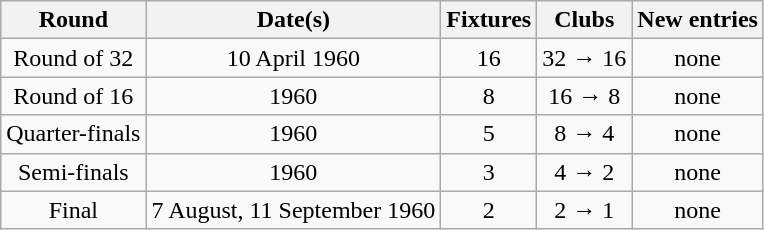<table class="wikitable" style="text-align:center">
<tr>
<th>Round</th>
<th>Date(s)</th>
<th>Fixtures</th>
<th>Clubs</th>
<th>New entries</th>
</tr>
<tr>
<td>Round of 32</td>
<td>10 April 1960</td>
<td>16</td>
<td>32 → 16</td>
<td>none</td>
</tr>
<tr>
<td>Round of 16</td>
<td>1960</td>
<td>8</td>
<td>16 → 8</td>
<td>none</td>
</tr>
<tr>
<td>Quarter-finals</td>
<td>1960</td>
<td>5</td>
<td>8 → 4</td>
<td>none</td>
</tr>
<tr>
<td>Semi-finals</td>
<td>1960</td>
<td>3</td>
<td>4 → 2</td>
<td>none</td>
</tr>
<tr>
<td>Final</td>
<td>7 August, 11 September 1960</td>
<td>2</td>
<td>2 → 1</td>
<td>none</td>
</tr>
</table>
